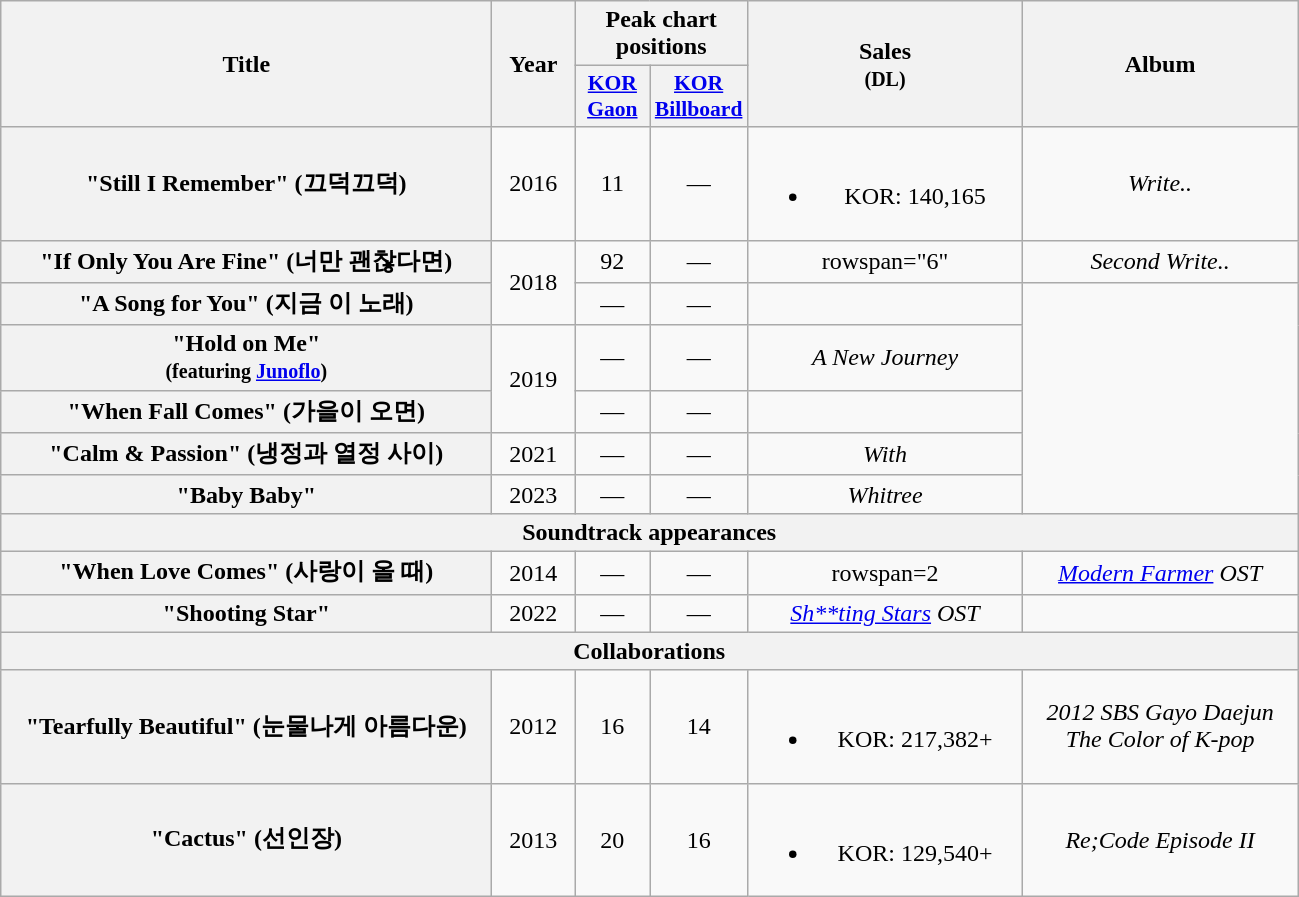<table class="wikitable plainrowheaders" style="text-align:center;">
<tr>
<th scope="col" rowspan="2" style="width:20em;">Title</th>
<th scope="col" rowspan="2" style="width:3em;">Year</th>
<th scope="col" colspan="2">Peak chart positions</th>
<th scope="col" rowspan="2" style="width:11em;">Sales<br><small>(DL)</small></th>
<th scope="col" rowspan="2" style="width:11em;">Album</th>
</tr>
<tr>
<th scope="col" style="width:3em;font-size:90%;"><a href='#'>KOR Gaon</a><br></th>
<th scope="col" style="width:3em;font-size:90%;"><a href='#'>KOR Billboard</a></th>
</tr>
<tr>
<th scope="row">"Still I Remember" (끄덕끄덕)</th>
<td>2016</td>
<td>11</td>
<td>—</td>
<td><br><ul><li>KOR: 140,165</li></ul></td>
<td><em>Write..</em></td>
</tr>
<tr>
<th scope=row>"If Only You Are Fine" (너만 괜찮다면)</th>
<td rowspan="2">2018</td>
<td>92</td>
<td>—</td>
<td>rowspan="6" </td>
<td><em>Second Write..</em></td>
</tr>
<tr>
<th scope=row>"A Song for You" (지금 이 노래)</th>
<td>—</td>
<td>—</td>
<td></td>
</tr>
<tr>
<th scope=row>"Hold on Me"<br><small>(featuring <a href='#'>Junoflo</a>)</small></th>
<td rowspan="2">2019</td>
<td>—</td>
<td>—</td>
<td><em>A New Journey</em></td>
</tr>
<tr>
<th scope=row>"When Fall Comes" (가을이 오면)</th>
<td>—</td>
<td>—</td>
<td></td>
</tr>
<tr>
<th scope=row>"Calm & Passion" (냉정과 열정 사이)</th>
<td>2021</td>
<td>—</td>
<td>—</td>
<td><em>With</em></td>
</tr>
<tr>
<th scope=row>"Baby Baby"</th>
<td>2023</td>
<td>—</td>
<td>—</td>
<td><em>Whitree</em></td>
</tr>
<tr>
<th colspan="6">Soundtrack appearances</th>
</tr>
<tr>
<th scope=row>"When Love Comes" (사랑이 올 때)</th>
<td>2014</td>
<td>—</td>
<td>—</td>
<td>rowspan=2 </td>
<td><em><a href='#'>Modern Farmer</a> OST</em></td>
</tr>
<tr>
<th scope=row>"Shooting Star"</th>
<td>2022</td>
<td>—</td>
<td>—</td>
<td><em><a href='#'>Sh**ting Stars</a> OST</em></td>
</tr>
<tr>
<th colspan="6">Collaborations</th>
</tr>
<tr>
<th scope=row>"Tearfully Beautiful" (눈물나게 아름다운) <br></th>
<td>2012</td>
<td>16</td>
<td>14</td>
<td><br><ul><li>KOR: 217,382+</li></ul></td>
<td><em>2012 SBS Gayo Daejun The Color of K-pop</em></td>
</tr>
<tr>
<th scope=row>"Cactus" (선인장)<br></th>
<td>2013</td>
<td>20</td>
<td>16</td>
<td><br><ul><li>KOR: 129,540+</li></ul></td>
<td><em>Re;Code Episode II</em></td>
</tr>
</table>
